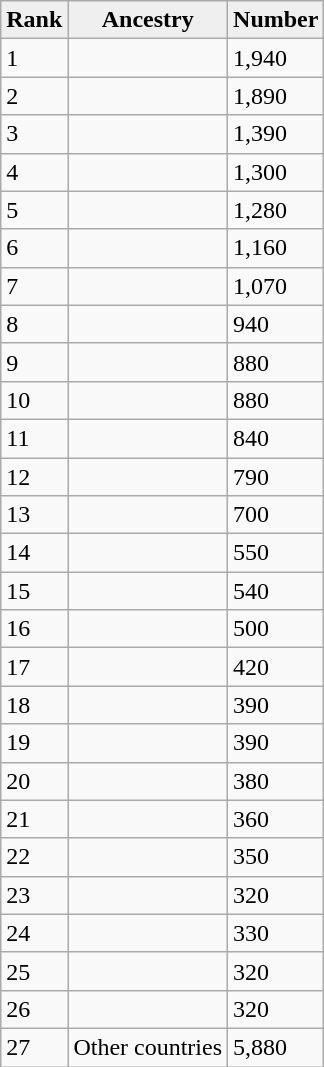<table class="wikitable">
<tr>
<th style="background:#efefef;">Rank</th>
<th style="background:#efefef;">Ancestry</th>
<th style="background:#efefef;">Number</th>
</tr>
<tr>
<td>1</td>
<td></td>
<td>1,940</td>
</tr>
<tr>
<td>2</td>
<td></td>
<td>1,890</td>
</tr>
<tr>
<td>3</td>
<td></td>
<td>1,390</td>
</tr>
<tr>
<td>4</td>
<td></td>
<td>1,300</td>
</tr>
<tr>
<td>5</td>
<td></td>
<td>1,280</td>
</tr>
<tr>
<td>6</td>
<td></td>
<td>1,160</td>
</tr>
<tr>
<td>7</td>
<td></td>
<td>1,070</td>
</tr>
<tr>
<td>8</td>
<td></td>
<td>940</td>
</tr>
<tr>
<td>9</td>
<td></td>
<td>880</td>
</tr>
<tr>
<td>10</td>
<td></td>
<td>880</td>
</tr>
<tr>
<td>11</td>
<td></td>
<td>840</td>
</tr>
<tr>
<td>12</td>
<td></td>
<td>790</td>
</tr>
<tr>
<td>13</td>
<td></td>
<td>700</td>
</tr>
<tr>
<td>14</td>
<td></td>
<td>550</td>
</tr>
<tr>
<td>15</td>
<td></td>
<td>540</td>
</tr>
<tr>
<td>16</td>
<td></td>
<td>500</td>
</tr>
<tr>
<td>17</td>
<td></td>
<td>420</td>
</tr>
<tr>
<td>18</td>
<td></td>
<td>390</td>
</tr>
<tr>
<td>19</td>
<td></td>
<td>390</td>
</tr>
<tr>
<td>20</td>
<td></td>
<td>380</td>
</tr>
<tr>
<td>21</td>
<td></td>
<td>360</td>
</tr>
<tr>
<td>22</td>
<td></td>
<td>350</td>
</tr>
<tr>
<td>23</td>
<td></td>
<td>320</td>
</tr>
<tr>
<td>24</td>
<td></td>
<td>330</td>
</tr>
<tr>
<td>25</td>
<td></td>
<td>320</td>
</tr>
<tr>
<td>26</td>
<td></td>
<td>320</td>
</tr>
<tr>
<td>27</td>
<td>Other countries</td>
<td>5,880</td>
</tr>
</table>
